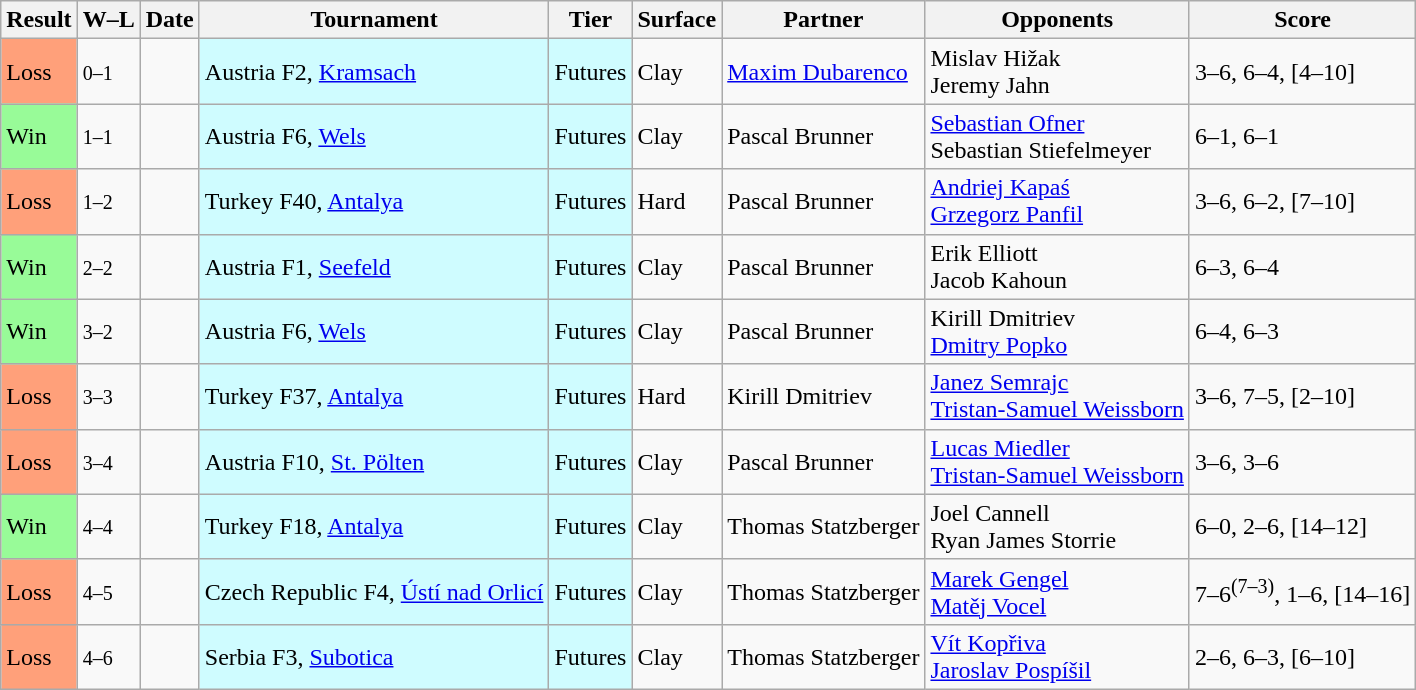<table class="sortable wikitable">
<tr>
<th>Result</th>
<th class="unsortable">W–L</th>
<th>Date</th>
<th>Tournament</th>
<th>Tier</th>
<th>Surface</th>
<th>Partner</th>
<th>Opponents</th>
<th class="unsortable">Score</th>
</tr>
<tr>
<td bgcolor=FFA07A>Loss</td>
<td><small>0–1</small></td>
<td></td>
<td style="background:#cffcff;">Austria F2, <a href='#'>Kramsach</a></td>
<td style="background:#cffcff;">Futures</td>
<td>Clay</td>
<td> <a href='#'>Maxim Dubarenco</a></td>
<td> Mislav Hižak<br> Jeremy Jahn</td>
<td>3–6, 6–4, [4–10]</td>
</tr>
<tr>
<td bgcolor=98fb98>Win</td>
<td><small>1–1</small></td>
<td></td>
<td style="background:#cffcff;">Austria F6, <a href='#'>Wels</a></td>
<td style="background:#cffcff;">Futures</td>
<td>Clay</td>
<td> Pascal Brunner</td>
<td> <a href='#'>Sebastian Ofner</a><br> Sebastian Stiefelmeyer</td>
<td>6–1, 6–1</td>
</tr>
<tr>
<td bgcolor=FFA07A>Loss</td>
<td><small>1–2</small></td>
<td></td>
<td style="background:#cffcff;">Turkey F40, <a href='#'>Antalya</a></td>
<td style="background:#cffcff;">Futures</td>
<td>Hard</td>
<td> Pascal Brunner</td>
<td> <a href='#'>Andriej Kapaś</a><br> <a href='#'>Grzegorz Panfil</a></td>
<td>3–6, 6–2, [7–10]</td>
</tr>
<tr>
<td bgcolor=98fb98>Win</td>
<td><small>2–2</small></td>
<td></td>
<td style="background:#cffcff;">Austria F1, <a href='#'>Seefeld</a></td>
<td style="background:#cffcff;">Futures</td>
<td>Clay</td>
<td> Pascal Brunner</td>
<td> Erik Elliott<br> Jacob Kahoun</td>
<td>6–3, 6–4</td>
</tr>
<tr>
<td bgcolor=98fb98>Win</td>
<td><small>3–2</small></td>
<td></td>
<td style="background:#cffcff;">Austria F6, <a href='#'>Wels</a></td>
<td style="background:#cffcff;">Futures</td>
<td>Clay</td>
<td> Pascal Brunner</td>
<td> Kirill Dmitriev<br> <a href='#'>Dmitry Popko</a></td>
<td>6–4, 6–3</td>
</tr>
<tr>
<td bgcolor=ffa07a>Loss</td>
<td><small>3–3</small></td>
<td></td>
<td style="background:#cffcff;">Turkey F37, <a href='#'>Antalya</a></td>
<td style="background:#cffcff;">Futures</td>
<td>Hard</td>
<td> Kirill Dmitriev</td>
<td> <a href='#'>Janez Semrajc</a><br> <a href='#'>Tristan-Samuel Weissborn</a></td>
<td>3–6, 7–5, [2–10]</td>
</tr>
<tr>
<td bgcolor=ffa07a>Loss</td>
<td><small>3–4</small></td>
<td></td>
<td style="background:#cffcff;">Austria F10, <a href='#'>St. Pölten</a></td>
<td style="background:#cffcff;">Futures</td>
<td>Clay</td>
<td> Pascal Brunner</td>
<td> <a href='#'>Lucas Miedler</a><br> <a href='#'>Tristan-Samuel Weissborn</a></td>
<td>3–6, 3–6</td>
</tr>
<tr>
<td bgcolor=98fb98>Win</td>
<td><small>4–4</small></td>
<td></td>
<td style="background:#cffcff;">Turkey F18, <a href='#'>Antalya</a></td>
<td style="background:#cffcff;">Futures</td>
<td>Clay</td>
<td> Thomas Statzberger</td>
<td> Joel Cannell<br> Ryan James Storrie</td>
<td>6–0, 2–6, [14–12]</td>
</tr>
<tr>
<td bgcolor=ffa07a>Loss</td>
<td><small>4–5</small></td>
<td></td>
<td style="background:#cffcff;">Czech Republic F4, <a href='#'>Ústí nad Orlicí</a></td>
<td style="background:#cffcff;">Futures</td>
<td>Clay</td>
<td> Thomas Statzberger</td>
<td> <a href='#'>Marek Gengel</a><br> <a href='#'>Matěj Vocel</a></td>
<td>7–6<sup>(7–3)</sup>, 1–6, [14–16]</td>
</tr>
<tr>
<td bgcolor=ffa07a>Loss</td>
<td><small>4–6</small></td>
<td></td>
<td style="background:#cffcff;">Serbia F3, <a href='#'>Subotica</a></td>
<td style="background:#cffcff;">Futures</td>
<td>Clay</td>
<td> Thomas Statzberger</td>
<td> <a href='#'>Vít Kopřiva</a><br> <a href='#'>Jaroslav Pospíšil</a></td>
<td>2–6, 6–3, [6–10]</td>
</tr>
</table>
